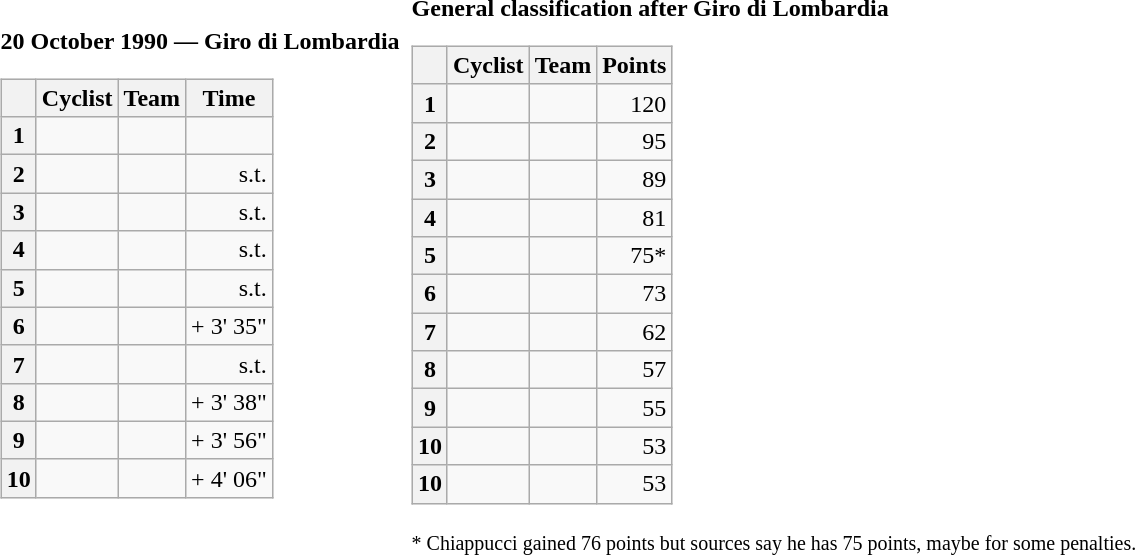<table>
<tr>
<td><strong>20 October 1990 — Giro di Lombardia </strong><br><table class="wikitable">
<tr>
<th></th>
<th>Cyclist</th>
<th>Team</th>
<th>Time</th>
</tr>
<tr>
<th>1</th>
<td></td>
<td></td>
<td align="right"></td>
</tr>
<tr>
<th>2</th>
<td></td>
<td></td>
<td align="right">s.t.</td>
</tr>
<tr>
<th>3</th>
<td></td>
<td></td>
<td align="right">s.t.</td>
</tr>
<tr>
<th>4</th>
<td></td>
<td></td>
<td align="right">s.t.</td>
</tr>
<tr>
<th>5</th>
<td></td>
<td></td>
<td align="right">s.t.</td>
</tr>
<tr>
<th>6</th>
<td></td>
<td></td>
<td align="right">+ 3' 35"</td>
</tr>
<tr>
<th>7</th>
<td></td>
<td></td>
<td align="right">s.t.</td>
</tr>
<tr>
<th>8</th>
<td></td>
<td></td>
<td align="right">+ 3' 38"</td>
</tr>
<tr>
<th>9</th>
<td></td>
<td></td>
<td align="right">+ 3' 56"</td>
</tr>
<tr>
<th>10</th>
<td></td>
<td></td>
<td align="right">+ 4' 06"</td>
</tr>
</table>
</td>
<td></td>
<td><strong>General classification after Giro di Lombardia</strong><br><table class="wikitable">
<tr>
<th></th>
<th>Cyclist</th>
<th>Team</th>
<th>Points</th>
</tr>
<tr>
<th>1</th>
<td> </td>
<td></td>
<td align="right">120</td>
</tr>
<tr>
<th>2</th>
<td></td>
<td></td>
<td align="right">95</td>
</tr>
<tr>
<th>3</th>
<td></td>
<td></td>
<td align="right">89</td>
</tr>
<tr>
<th>4</th>
<td></td>
<td></td>
<td align="right">81</td>
</tr>
<tr>
<th>5</th>
<td></td>
<td></td>
<td align="right">75*</td>
</tr>
<tr>
<th>6</th>
<td></td>
<td></td>
<td align="right">73</td>
</tr>
<tr>
<th>7</th>
<td></td>
<td></td>
<td align="right">62</td>
</tr>
<tr>
<th>8</th>
<td></td>
<td></td>
<td align="right">57</td>
</tr>
<tr>
<th>9</th>
<td></td>
<td></td>
<td align="right">55</td>
</tr>
<tr>
<th>10</th>
<td></td>
<td></td>
<td align="right">53</td>
</tr>
<tr>
<th>10</th>
<td></td>
<td></td>
<td align="right">53</td>
</tr>
</table>
<small>* Chiappucci gained 76 points but sources say he has 75 points, maybe for some penalties.</small></td>
</tr>
</table>
